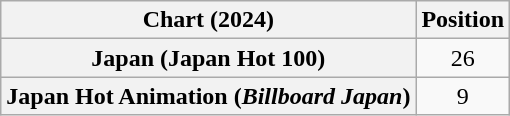<table class="wikitable sortable plainrowheaders" style="text-align:center">
<tr>
<th scope="col">Chart (2024)</th>
<th scope="col">Position</th>
</tr>
<tr>
<th scope="row">Japan (Japan Hot 100)</th>
<td>26</td>
</tr>
<tr>
<th scope="row">Japan Hot Animation (<em>Billboard Japan</em>)</th>
<td>9</td>
</tr>
</table>
